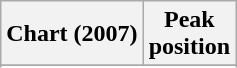<table class="wikitable plainrowheaders" style="text-align:center;">
<tr>
<th scope="col">Chart (2007)</th>
<th scope="col">Peak<br>position</th>
</tr>
<tr>
</tr>
<tr>
</tr>
</table>
